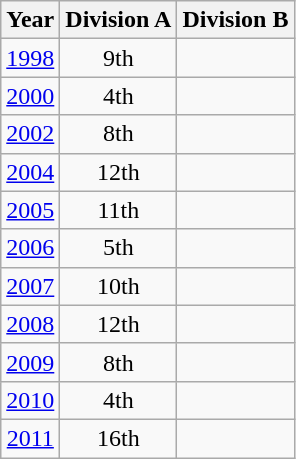<table class="wikitable" style="text-align:center">
<tr>
<th>Year</th>
<th>Division A</th>
<th>Division B</th>
</tr>
<tr>
<td><a href='#'>1998</a></td>
<td>9th</td>
<td></td>
</tr>
<tr>
<td><a href='#'>2000</a></td>
<td>4th</td>
<td></td>
</tr>
<tr>
<td><a href='#'>2002</a></td>
<td>8th</td>
<td></td>
</tr>
<tr>
<td><a href='#'>2004</a></td>
<td>12th</td>
<td></td>
</tr>
<tr>
<td><a href='#'>2005</a></td>
<td>11th</td>
<td></td>
</tr>
<tr>
<td><a href='#'>2006</a></td>
<td>5th</td>
<td></td>
</tr>
<tr>
<td><a href='#'>2007</a></td>
<td>10th</td>
<td></td>
</tr>
<tr>
<td><a href='#'>2008</a></td>
<td>12th</td>
<td></td>
</tr>
<tr>
<td><a href='#'>2009</a></td>
<td>8th</td>
<td></td>
</tr>
<tr>
<td><a href='#'>2010</a></td>
<td>4th</td>
<td></td>
</tr>
<tr>
<td><a href='#'>2011</a></td>
<td>16th</td>
<td></td>
</tr>
</table>
